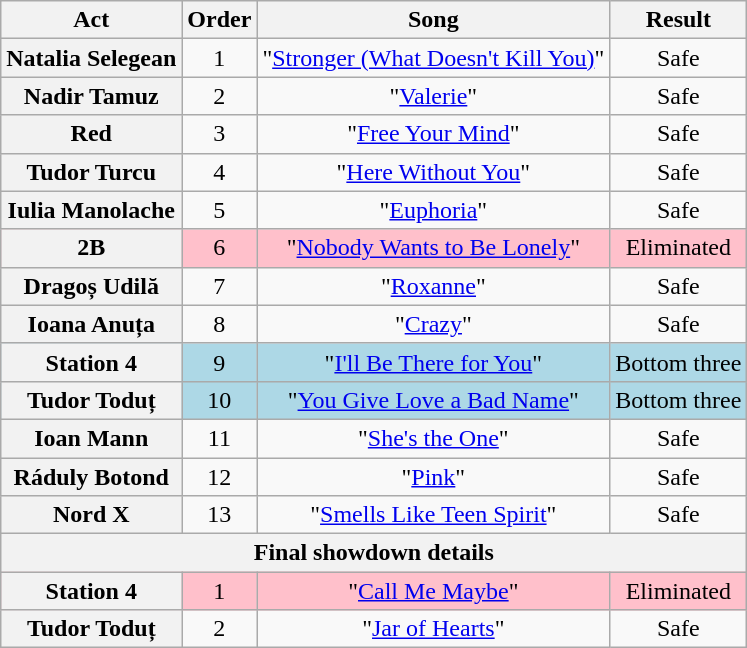<table class="wikitable plainrowheaders" style="text-align:center;">
<tr>
<th scope="col">Act</th>
<th scope="col">Order</th>
<th scope="col">Song</th>
<th scope="col">Result</th>
</tr>
<tr>
<th scope="row">Natalia Selegean</th>
<td>1</td>
<td>"<a href='#'>Stronger (What Doesn't Kill You)</a>"</td>
<td>Safe</td>
</tr>
<tr>
<th scope="row">Nadir Tamuz</th>
<td>2</td>
<td>"<a href='#'>Valerie</a>"</td>
<td>Safe</td>
</tr>
<tr>
<th scope="row">Red</th>
<td>3</td>
<td>"<a href='#'>Free Your Mind</a>"</td>
<td>Safe</td>
</tr>
<tr>
<th scope="row">Tudor Turcu</th>
<td>4</td>
<td>"<a href='#'>Here Without You</a>"</td>
<td>Safe</td>
</tr>
<tr>
<th scope="row">Iulia Manolache</th>
<td>5</td>
<td>"<a href='#'>Euphoria</a>"</td>
<td>Safe</td>
</tr>
<tr style="background:pink;">
<th scope="row">2B</th>
<td>6</td>
<td>"<a href='#'>Nobody Wants to Be Lonely</a>"</td>
<td>Eliminated</td>
</tr>
<tr>
<th scope="row">Dragoș Udilă</th>
<td>7</td>
<td>"<a href='#'>Roxanne</a>"</td>
<td>Safe</td>
</tr>
<tr>
<th scope="row">Ioana Anuța</th>
<td>8</td>
<td>"<a href='#'>Crazy</a>"</td>
<td>Safe</td>
</tr>
<tr style="background:lightblue;">
<th scope="row">Station 4</th>
<td>9</td>
<td>"<a href='#'>I'll Be There for You</a>"</td>
<td>Bottom three</td>
</tr>
<tr style="background:lightblue;">
<th scope="row">Tudor Toduț</th>
<td>10</td>
<td>"<a href='#'>You Give Love a Bad Name</a>"</td>
<td>Bottom three</td>
</tr>
<tr>
<th scope="row">Ioan Mann</th>
<td>11</td>
<td>"<a href='#'>She's the One</a>"</td>
<td>Safe</td>
</tr>
<tr>
<th scope="row">Ráduly Botond</th>
<td>12</td>
<td>"<a href='#'>Pink</a>"</td>
<td>Safe</td>
</tr>
<tr>
<th scope="row">Nord X</th>
<td>13</td>
<td>"<a href='#'>Smells Like Teen Spirit</a>"</td>
<td>Safe</td>
</tr>
<tr>
<th colspan="4">Final showdown details</th>
</tr>
<tr style="background:pink;">
<th scope="row">Station 4</th>
<td>1</td>
<td>"<a href='#'>Call Me Maybe</a>"</td>
<td>Eliminated</td>
</tr>
<tr>
<th scope="row">Tudor Toduț</th>
<td>2</td>
<td>"<a href='#'>Jar of Hearts</a>"</td>
<td>Safe</td>
</tr>
</table>
